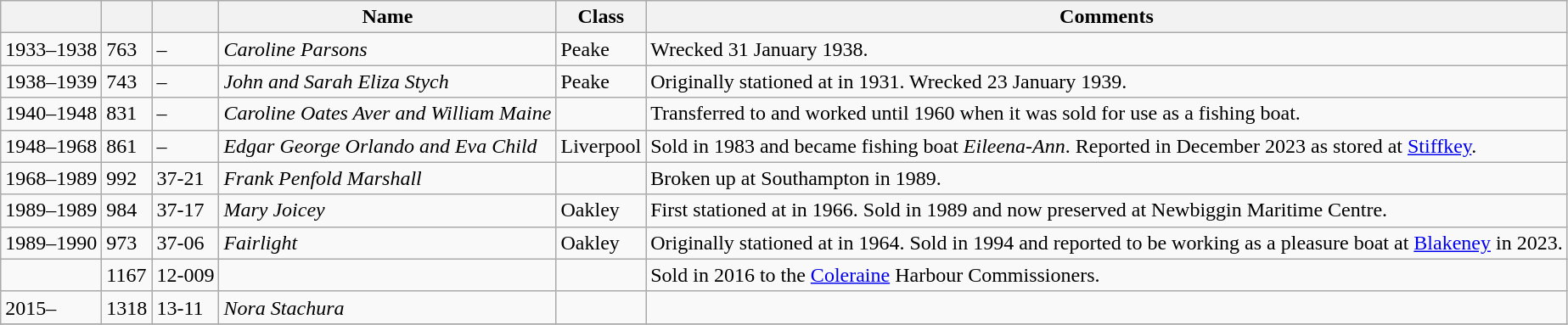<table class="wikitable sortable">
<tr>
<th></th>
<th></th>
<th></th>
<th>Name</th>
<th>Class</th>
<th class=unsortable>Comments</th>
</tr>
<tr>
<td>1933–1938</td>
<td>763</td>
<td>–</td>
<td><em>Caroline Parsons</em></td>
<td>Peake</td>
<td>Wrecked 31 January 1938.</td>
</tr>
<tr>
<td>1938–1939</td>
<td>743</td>
<td>–</td>
<td><em>John and Sarah Eliza Stych</em></td>
<td>Peake</td>
<td>Originally stationed at  in 1931. Wrecked 23 January 1939.</td>
</tr>
<tr>
<td>1940–1948</td>
<td>831</td>
<td>–</td>
<td><em>Caroline Oates Aver and William Maine</em></td>
<td></td>
<td>Transferred to  and worked until 1960 when it was sold for use as a fishing boat.</td>
</tr>
<tr>
<td>1948–1968</td>
<td>861</td>
<td>–</td>
<td><em>Edgar George Orlando and Eva Child</em></td>
<td>Liverpool</td>
<td>Sold in 1983 and became fishing boat <em>Eileena-Ann</em>. Reported in December 2023 as stored at <a href='#'>Stiffkey</a>.</td>
</tr>
<tr>
<td>1968–1989</td>
<td>992</td>
<td>37-21</td>
<td><em>Frank Penfold Marshall</em></td>
<td></td>
<td>Broken up at Southampton in 1989.</td>
</tr>
<tr>
<td>1989–1989</td>
<td>984</td>
<td>37-17</td>
<td><em>Mary Joicey</em></td>
<td>Oakley</td>
<td>First stationed at  in 1966. Sold in 1989 and now preserved at Newbiggin Maritime Centre.</td>
</tr>
<tr>
<td>1989–1990</td>
<td>973</td>
<td>37-06</td>
<td><em>Fairlight</em></td>
<td>Oakley</td>
<td>Originally stationed at  in 1964. Sold in 1994 and reported to be working as a pleasure boat at <a href='#'>Blakeney</a> in 2023.</td>
</tr>
<tr>
<td></td>
<td>1167</td>
<td>12-009</td>
<td><a href='#'><em> </em></a></td>
<td></td>
<td>Sold in 2016 to the <a href='#'>Coleraine</a> Harbour Commissioners.</td>
</tr>
<tr>
<td>2015–</td>
<td>1318</td>
<td>13-11</td>
<td><em>Nora Stachura</em></td>
<td></td>
<td></td>
</tr>
<tr>
</tr>
</table>
